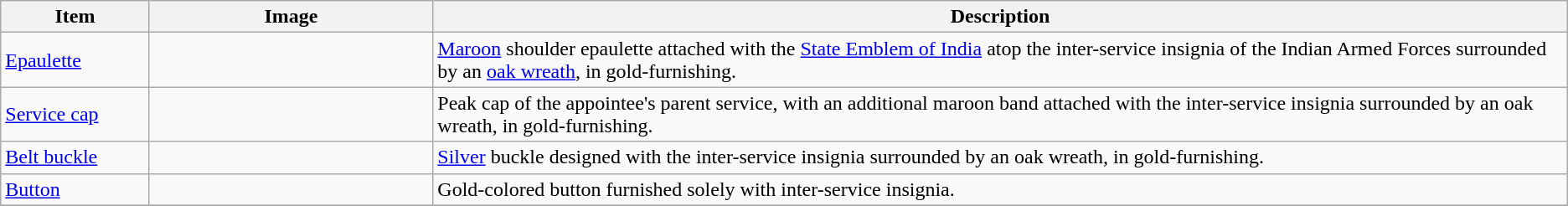<table class="wikitable">
<tr>
<th width=5%>Item</th>
<th width=10%>Image</th>
<th width=40%>Description</th>
</tr>
<tr>
<td><a href='#'>Epaulette</a></td>
<td></td>
<td><a href='#'>Maroon</a> shoulder epaulette attached with the <a href='#'>State Emblem of India</a> atop the inter-service insignia of the Indian Armed Forces surrounded by an <a href='#'>oak wreath</a>, in gold-furnishing.</td>
</tr>
<tr>
<td><a href='#'>Service cap</a></td>
<td></td>
<td>Peak cap of the appointee's parent service, with an additional maroon band attached with the inter-service insignia surrounded by an oak wreath, in gold-furnishing.</td>
</tr>
<tr>
<td><a href='#'>Belt buckle</a></td>
<td></td>
<td><a href='#'>Silver</a> buckle designed with the inter-service insignia surrounded by an oak wreath, in gold-furnishing.</td>
</tr>
<tr>
<td><a href='#'>Button</a></td>
<td></td>
<td>Gold-colored button furnished solely with inter-service insignia.</td>
</tr>
<tr>
</tr>
</table>
